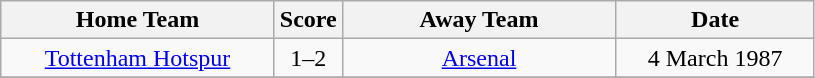<table class="wikitable" style="text-align:center;">
<tr>
<th width=175>Home Team</th>
<th width=20>Score</th>
<th width=175>Away Team</th>
<th width= 125>Date</th>
</tr>
<tr>
<td><a href='#'>Tottenham Hotspur</a></td>
<td>1–2</td>
<td><a href='#'>Arsenal</a></td>
<td>4 March 1987</td>
</tr>
<tr>
</tr>
</table>
